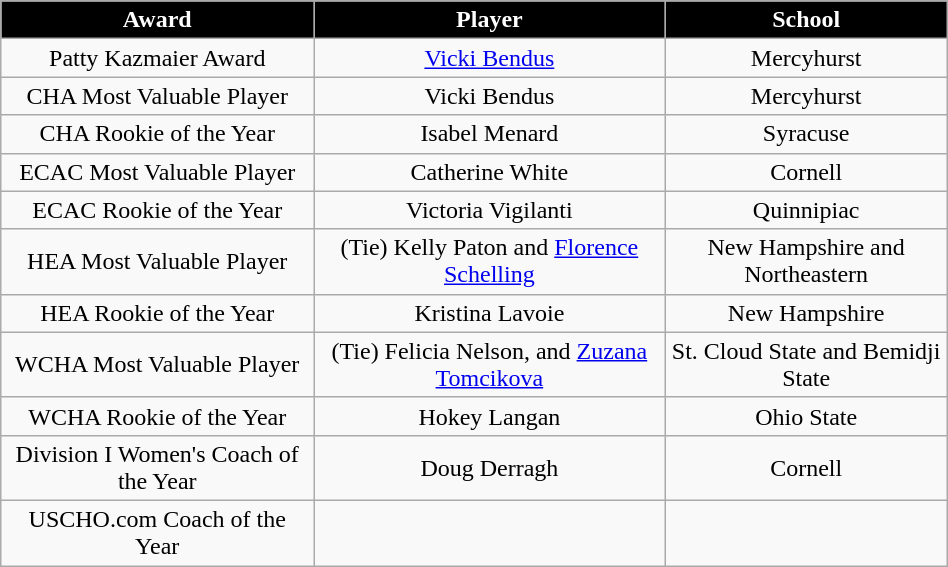<table class="wikitable" style="width:50%;">
<tr style="text-align:center; background:black; color:#fff;">
<td><strong>Award</strong></td>
<td><strong>Player</strong></td>
<td><strong>School</strong></td>
</tr>
<tr style="text-align:center;" bgcolor="">
<td>Patty Kazmaier Award</td>
<td><a href='#'>Vicki Bendus</a></td>
<td>Mercyhurst</td>
</tr>
<tr style="text-align:center;" bgcolor="">
<td>CHA Most Valuable Player</td>
<td>Vicki Bendus</td>
<td>Mercyhurst</td>
</tr>
<tr style="text-align:center;" bgcolor="">
<td>CHA Rookie of the Year</td>
<td>Isabel Menard</td>
<td>Syracuse</td>
</tr>
<tr style="text-align:center;" bgcolor="">
<td>ECAC Most Valuable Player</td>
<td>Catherine White</td>
<td>Cornell</td>
</tr>
<tr style="text-align:center;" bgcolor="">
<td>ECAC Rookie of the Year</td>
<td>Victoria Vigilanti</td>
<td>Quinnipiac</td>
</tr>
<tr style="text-align:center;" bgcolor="">
<td>HEA Most Valuable Player</td>
<td>(Tie) Kelly Paton and <a href='#'>Florence Schelling</a></td>
<td>New Hampshire and Northeastern</td>
</tr>
<tr style="text-align:center;" bgcolor="">
<td>HEA Rookie of the Year</td>
<td>Kristina Lavoie</td>
<td>New Hampshire</td>
</tr>
<tr style="text-align:center;" bgcolor="">
<td>WCHA Most Valuable Player</td>
<td>(Tie) Felicia Nelson, and <a href='#'>Zuzana Tomcikova</a></td>
<td>St. Cloud State and Bemidji State</td>
</tr>
<tr style="text-align:center;" bgcolor="">
<td>WCHA Rookie of the Year</td>
<td>Hokey Langan</td>
<td>Ohio State</td>
</tr>
<tr style="text-align:center;" bgcolor="">
<td>Division I Women's Coach of the Year</td>
<td>Doug Derragh</td>
<td>Cornell</td>
</tr>
<tr style="text-align:center;" bgcolor="">
<td>USCHO.com Coach of the Year</td>
<td></td>
<td></td>
</tr>
</table>
